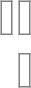<table>
<tr style="vertical-align:top">
<td><br><table cellpadding=3 cellspacing=0 border=1 style="margin:1em auto; background:#ffffff; font-size:75%; border:grey solid 1px; border-collapse:collapse;">
<tr>
<td colspan=2 rowspan=7><br></td>
</tr>
</table>
</td>
<td><br><table cellpadding=3 cellspacing=0 border=1 style="margin:1em auto; background:#ffffff; font-size:75%; border:grey solid 1px; border-collapse:collapse;">
<tr>
<td colspan=5 rowspan=5><br></td>
</tr>
</table>
<table cellpadding=3 cellspacing=0 border=1 style="margin:1em auto; background:#ffffff; font-size:75%; border:grey solid 1px; border-collapse:collapse;">
<tr>
<td><br></td>
</tr>
</table>
</td>
</tr>
</table>
